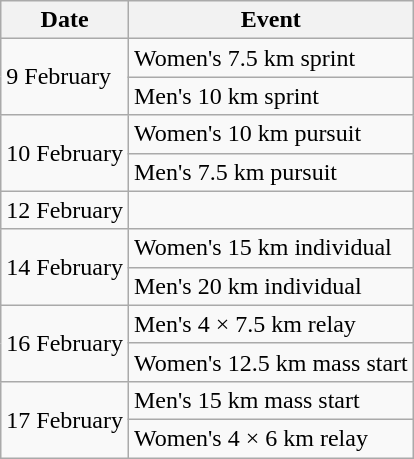<table class="wikitable">
<tr>
<th>Date</th>
<th>Event</th>
</tr>
<tr>
<td rowspan="2">9 February</td>
<td>Women's 7.5 km sprint</td>
</tr>
<tr>
<td>Men's 10 km sprint</td>
</tr>
<tr>
<td rowspan="2">10 February</td>
<td>Women's 10 km pursuit</td>
</tr>
<tr>
<td>Men's 7.5 km pursuit</td>
</tr>
<tr>
<td>12 February</td>
<td></td>
</tr>
<tr>
<td rowspan="2">14 February</td>
<td>Women's 15 km individual</td>
</tr>
<tr>
<td>Men's 20 km individual</td>
</tr>
<tr>
<td rowspan="2">16 February</td>
<td>Men's 4 × 7.5 km relay</td>
</tr>
<tr>
<td>Women's 12.5 km mass start</td>
</tr>
<tr>
<td rowspan="2">17 February</td>
<td>Men's 15 km mass start</td>
</tr>
<tr>
<td>Women's 4 × 6 km relay</td>
</tr>
</table>
